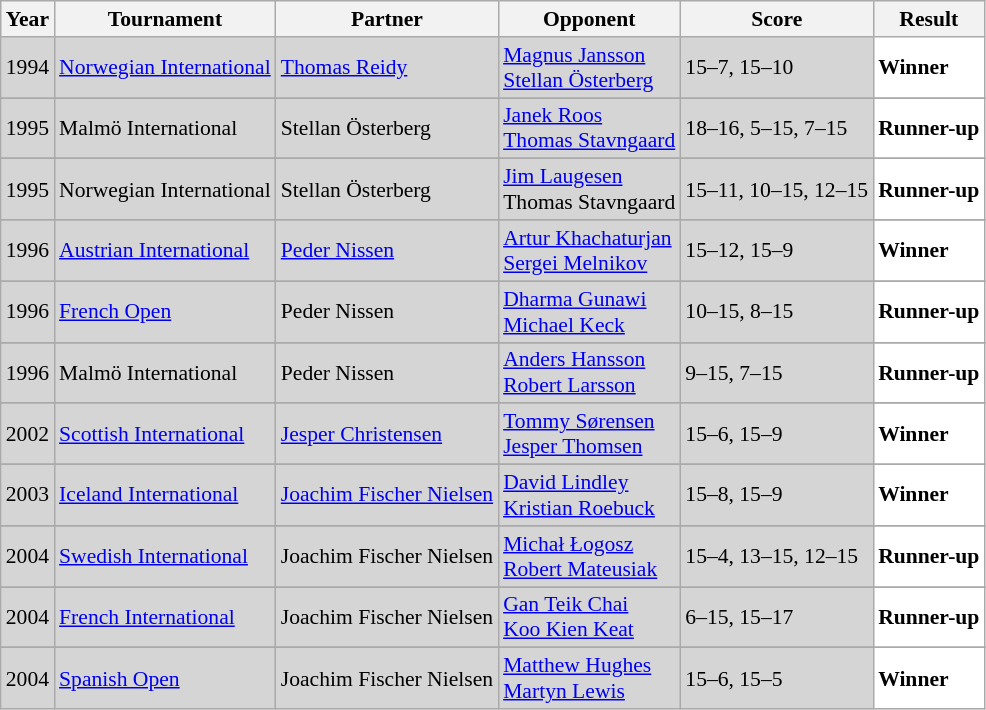<table class="sortable wikitable" style="font-size: 90%;">
<tr>
<th>Year</th>
<th>Tournament</th>
<th>Partner</th>
<th>Opponent</th>
<th>Score</th>
<th>Result</th>
</tr>
<tr style="background:#D5D5D5">
<td align="center">1994</td>
<td align="left"><a href='#'>Norwegian International</a></td>
<td align="left"> <a href='#'>Thomas Reidy</a></td>
<td align="left"> <a href='#'>Magnus Jansson</a> <br>  <a href='#'>Stellan Österberg</a></td>
<td align="left">15–7, 15–10</td>
<td style="text-align:left; background:white"> <strong>Winner</strong></td>
</tr>
<tr>
</tr>
<tr style="background:#D5D5D5">
<td align="center">1995</td>
<td align="left">Malmö International</td>
<td align="left"> Stellan Österberg</td>
<td align="left"> <a href='#'>Janek Roos</a> <br>  <a href='#'>Thomas Stavngaard</a></td>
<td align="left">18–16, 5–15, 7–15</td>
<td style="text-align:left; background:white"> <strong>Runner-up</strong></td>
</tr>
<tr>
</tr>
<tr style="background:#D5D5D5">
<td align="center">1995</td>
<td align="left">Norwegian International</td>
<td align="left"> Stellan Österberg</td>
<td align="left"> <a href='#'>Jim Laugesen</a> <br>  Thomas Stavngaard</td>
<td align="left">15–11, 10–15, 12–15</td>
<td style="text-align:left; background:white"> <strong>Runner-up</strong></td>
</tr>
<tr>
</tr>
<tr style="background:#D5D5D5">
<td align="center">1996</td>
<td align="left"><a href='#'>Austrian International</a></td>
<td align="left"> <a href='#'>Peder Nissen</a></td>
<td align="left"> <a href='#'>Artur Khachaturjan</a> <br>  <a href='#'>Sergei Melnikov</a></td>
<td align="left">15–12, 15–9</td>
<td style="text-align:left; background:white"> <strong>Winner</strong></td>
</tr>
<tr>
</tr>
<tr style="background:#D5D5D5">
<td align="center">1996</td>
<td align="left"><a href='#'>French Open</a></td>
<td align="left"> Peder Nissen</td>
<td align="left"> <a href='#'>Dharma Gunawi</a> <br>  <a href='#'>Michael Keck</a></td>
<td align="left">10–15, 8–15</td>
<td style="text-align:left; background:white"> <strong>Runner-up</strong></td>
</tr>
<tr>
</tr>
<tr style="background:#D5D5D5">
<td align="center">1996</td>
<td align="left">Malmö International</td>
<td align="left"> Peder Nissen</td>
<td align="left"> <a href='#'>Anders Hansson</a> <br>  <a href='#'>Robert Larsson</a></td>
<td align="left">9–15, 7–15</td>
<td style="text-align:left; background:white"> <strong>Runner-up</strong></td>
</tr>
<tr>
</tr>
<tr style="background:#D5D5D5">
<td align="center">2002</td>
<td align="left"><a href='#'>Scottish International</a></td>
<td align="left"> <a href='#'>Jesper Christensen</a></td>
<td align="left"> <a href='#'>Tommy Sørensen</a> <br>  <a href='#'>Jesper Thomsen</a></td>
<td align="left">15–6, 15–9</td>
<td style="text-align:left; background:white"> <strong>Winner</strong></td>
</tr>
<tr>
</tr>
<tr style="background:#D5D5D5">
<td align="center">2003</td>
<td align="left"><a href='#'>Iceland International</a></td>
<td align="left"> <a href='#'>Joachim Fischer Nielsen</a></td>
<td align="left"> <a href='#'>David Lindley</a> <br>  <a href='#'>Kristian Roebuck</a></td>
<td align="left">15–8, 15–9</td>
<td style="text-align:left; background:white"> <strong>Winner</strong></td>
</tr>
<tr>
</tr>
<tr style="background:#D5D5D5">
<td align="center">2004</td>
<td align="left"><a href='#'>Swedish International</a></td>
<td align="left"> Joachim Fischer Nielsen</td>
<td align="left"> <a href='#'>Michał Łogosz</a> <br>  <a href='#'>Robert Mateusiak</a></td>
<td align="left">15–4, 13–15, 12–15</td>
<td style="text-align:left; background:white"> <strong>Runner-up</strong></td>
</tr>
<tr>
</tr>
<tr style="background:#D5D5D5">
<td align="center">2004</td>
<td align="left"><a href='#'>French International</a></td>
<td align="left"> Joachim Fischer Nielsen</td>
<td align="left"> <a href='#'>Gan Teik Chai</a> <br>  <a href='#'>Koo Kien Keat</a></td>
<td align="left">6–15, 15–17</td>
<td style="text-align:left; background:white"> <strong>Runner-up</strong></td>
</tr>
<tr>
</tr>
<tr style="background:#D5D5D5">
<td align="center">2004</td>
<td align="left"><a href='#'>Spanish Open</a></td>
<td align="left"> Joachim Fischer Nielsen</td>
<td align="left"> <a href='#'>Matthew Hughes</a> <br>  <a href='#'>Martyn Lewis</a></td>
<td align="left">15–6, 15–5</td>
<td style="text-align:left; background:white"> <strong>Winner</strong></td>
</tr>
</table>
